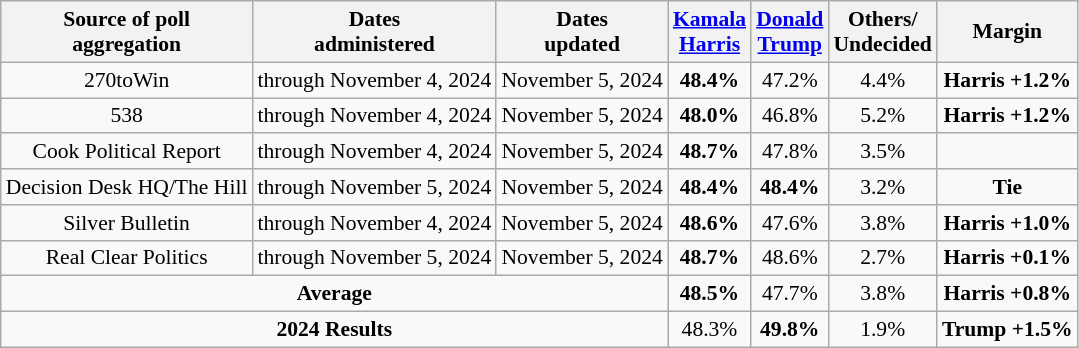<table class="wikitable sortable mw-datatable" style="text-align:center;font-size:90%;line-height:17px">
<tr>
<th>Source of poll<br>aggregation</th>
<th>Dates<br>administered</th>
<th>Dates<br>updated</th>
<th class="unsortable"><a href='#'>Kamala <br>Harris</a><br><small></small></th>
<th class="unsortable"><a href='#'>Donald<br>Trump</a><br><small></small></th>
<th class="unsortable">Others/<br>Undecided<br></th>
<th>Margin</th>
</tr>
<tr>
<td>270toWin</td>
<td>through November 4, 2024</td>
<td>November 5, 2024</td>
<td><strong>48.4%</strong></td>
<td>47.2%</td>
<td>4.4%</td>
<td><strong>Harris +1.2%</strong></td>
</tr>
<tr>
<td>538</td>
<td>through November 4, 2024</td>
<td>November 5, 2024</td>
<td><strong>48.0%</strong></td>
<td>46.8%</td>
<td>5.2%</td>
<td><strong>Harris +1.2%</strong></td>
</tr>
<tr>
<td>Cook Political Report</td>
<td>through November 4, 2024</td>
<td>November 5, 2024</td>
<td><strong>48.7%</strong></td>
<td>47.8%</td>
<td>3.5%</td>
<td></td>
</tr>
<tr>
<td>Decision Desk HQ/The Hill</td>
<td>through November 5, 2024</td>
<td>November 5, 2024</td>
<td><strong>48.4%</strong></td>
<td><strong>48.4%</strong></td>
<td>3.2%</td>
<td><strong>Tie</strong></td>
</tr>
<tr>
<td>Silver Bulletin</td>
<td>through November 4, 2024</td>
<td>November 5, 2024</td>
<td><strong>48.6%</strong></td>
<td>47.6%</td>
<td>3.8%</td>
<td><strong>Harris +1.0%</strong></td>
</tr>
<tr>
<td>Real Clear Politics</td>
<td>through November 5, 2024</td>
<td>November 5, 2024</td>
<td><strong>48.7%</strong></td>
<td>48.6%</td>
<td>2.7%</td>
<td><strong>Harris +0.1%</strong></td>
</tr>
<tr>
<td colspan="3"><strong>Average</strong></td>
<td><strong>48.5%</strong></td>
<td>47.7%</td>
<td>3.8%</td>
<td><strong>Harris +0.8%</strong></td>
</tr>
<tr>
<td colspan="3"><strong>2024 Results</strong></td>
<td>48.3%</td>
<td><strong>49.8%</strong></td>
<td>1.9%</td>
<td><strong>Trump +1.5%</strong></td>
</tr>
</table>
